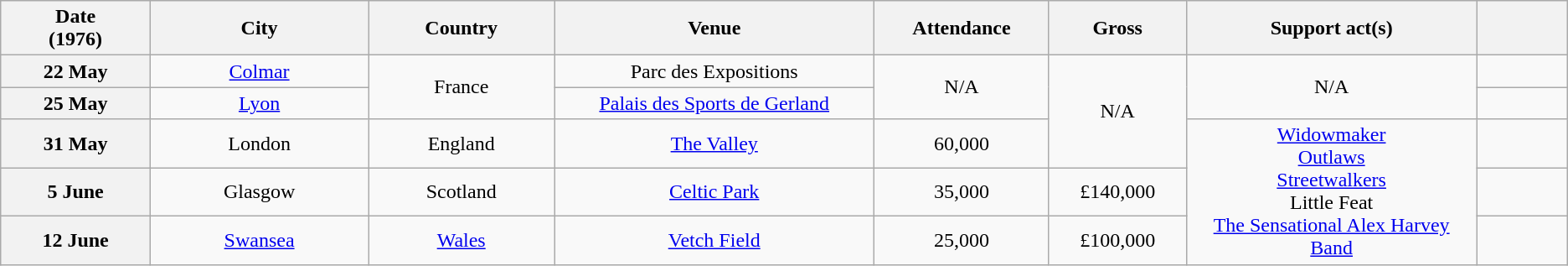<table class="wikitable plainrowheaders" style="text-align:center;">
<tr>
<th scope="col" style="width:8em;">Date<br>(1976)</th>
<th scope="col" style="width:12em;">City</th>
<th scope="col" style="width:10em;">Country</th>
<th scope="col" style="width:18em;">Venue</th>
<th scope="col" style="width:9em;">Attendance</th>
<th scope="col" style="width:7em;">Gross</th>
<th scope="col" style="width:16em;">Support act(s)</th>
<th scope="col" style="width:5em;" class="unsortable"></th>
</tr>
<tr>
<th scope="row">22 May</th>
<td><a href='#'>Colmar</a></td>
<td rowspan="2">France</td>
<td>Parc des Expositions</td>
<td rowspan="2">N/A</td>
<td rowspan="3">N/A</td>
<td rowspan="2">N/A</td>
<td></td>
</tr>
<tr>
<th scope="row">25 May</th>
<td><a href='#'>Lyon</a></td>
<td><a href='#'>Palais des Sports de Gerland</a></td>
<td></td>
</tr>
<tr>
<th scope="row">31 May</th>
<td>London</td>
<td>England</td>
<td><a href='#'>The Valley</a></td>
<td>60,000</td>
<td rowspan="3"><a href='#'>Widowmaker</a><br><a href='#'>Outlaws</a><br><a href='#'>Streetwalkers</a><br>Little Feat<br><a href='#'>The Sensational Alex Harvey Band</a></td>
<td></td>
</tr>
<tr>
<th scope="row">5 June</th>
<td>Glasgow</td>
<td>Scotland</td>
<td><a href='#'>Celtic Park</a></td>
<td>35,000</td>
<td>£140,000</td>
<td></td>
</tr>
<tr>
<th scope="row">12 June</th>
<td><a href='#'>Swansea</a></td>
<td><a href='#'>Wales</a></td>
<td><a href='#'>Vetch Field</a></td>
<td>25,000</td>
<td>£100,000</td>
<td></td>
</tr>
</table>
